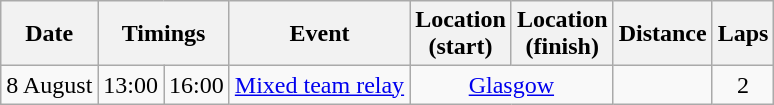<table class="wikitable" style="text-align: center">
<tr>
<th>Date</th>
<th colspan=2>Timings</th>
<th>Event</th>
<th>Location<br>(start)</th>
<th>Location<br>(finish)</th>
<th>Distance</th>
<th>Laps</th>
</tr>
<tr>
<td>8 August</td>
<td>13:00</td>
<td>16:00</td>
<td><a href='#'>Mixed team relay</a></td>
<td colspan=2><a href='#'>Glasgow</a></td>
<td></td>
<td>2</td>
</tr>
</table>
